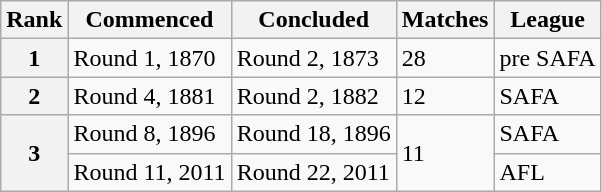<table class="wikitable">
<tr>
<th>Rank</th>
<th>Commenced</th>
<th>Concluded</th>
<th>Matches</th>
<th>League</th>
</tr>
<tr>
<th>1</th>
<td>Round 1, 1870</td>
<td>Round 2, 1873</td>
<td>28</td>
<td>pre SAFA</td>
</tr>
<tr>
<th>2</th>
<td>Round 4, 1881</td>
<td>Round 2, 1882</td>
<td>12</td>
<td>SAFA</td>
</tr>
<tr>
<th rowspan="2">3</th>
<td>Round 8, 1896</td>
<td>Round 18, 1896</td>
<td rowspan="2">11</td>
<td>SAFA</td>
</tr>
<tr>
<td>Round 11, 2011</td>
<td>Round 22, 2011</td>
<td>AFL</td>
</tr>
</table>
